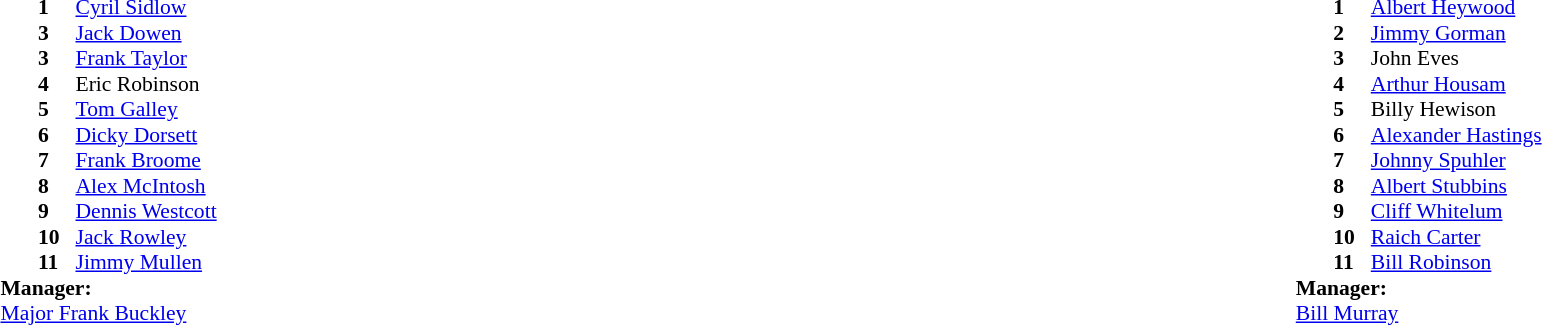<table style="width:100%;">
<tr>
<td style="vertical-align:top; width:50%;"><br><table style="font-size: 90%" cellspacing="0" cellpadding="0">
<tr>
<td colspan="4"></td>
</tr>
<tr>
<th width=25></th>
<th width=25></th>
</tr>
<tr>
<td></td>
<td><strong>1</strong></td>
<td> <a href='#'>Cyril Sidlow</a></td>
</tr>
<tr>
<td></td>
<td><strong>3</strong></td>
<td> <a href='#'>Jack Dowen</a></td>
</tr>
<tr>
<td></td>
<td><strong>3</strong></td>
<td> <a href='#'>Frank Taylor</a></td>
</tr>
<tr>
<td></td>
<td><strong>4</strong></td>
<td> Eric Robinson</td>
</tr>
<tr>
<td></td>
<td><strong>5</strong></td>
<td> <a href='#'>Tom Galley</a></td>
</tr>
<tr>
<td></td>
<td><strong>6</strong></td>
<td> <a href='#'>Dicky Dorsett</a></td>
</tr>
<tr>
<td></td>
<td><strong>7</strong></td>
<td> <a href='#'>Frank Broome</a></td>
</tr>
<tr>
<td></td>
<td><strong>8</strong></td>
<td> <a href='#'>Alex McIntosh</a></td>
</tr>
<tr>
<td></td>
<td><strong>9</strong></td>
<td> <a href='#'>Dennis Westcott</a></td>
</tr>
<tr>
<td></td>
<td><strong>10</strong></td>
<td> <a href='#'>Jack Rowley</a></td>
</tr>
<tr>
<td></td>
<td><strong>11</strong></td>
<td> <a href='#'>Jimmy Mullen</a></td>
</tr>
<tr>
<td colspan=3><strong>Manager:</strong></td>
</tr>
<tr>
<td colspan=4> <a href='#'>Major Frank Buckley</a></td>
</tr>
</table>
</td>
<td></td>
<td style="vertical-align:top; width:50%;"><br><table cellspacing="0" cellpadding="0" style="font-size:90%; margin:auto;">
<tr>
<td colspan="4"></td>
</tr>
<tr>
<th width=25></th>
<th width=25></th>
</tr>
<tr>
<td></td>
<td><strong>1</strong></td>
<td> <a href='#'>Albert Heywood</a></td>
</tr>
<tr>
<td></td>
<td><strong>2</strong></td>
<td> <a href='#'>Jimmy Gorman</a></td>
</tr>
<tr>
<td></td>
<td><strong>3</strong></td>
<td> John Eves</td>
</tr>
<tr>
<td></td>
<td><strong>4</strong></td>
<td> <a href='#'>Arthur Housam</a></td>
</tr>
<tr>
<td></td>
<td><strong>5</strong></td>
<td> Billy Hewison</td>
</tr>
<tr>
<td></td>
<td><strong>6</strong></td>
<td> <a href='#'>Alexander Hastings</a></td>
</tr>
<tr>
<td></td>
<td><strong>7</strong></td>
<td> <a href='#'>Johnny Spuhler</a></td>
</tr>
<tr>
<td></td>
<td><strong>8</strong></td>
<td> <a href='#'>Albert Stubbins</a></td>
</tr>
<tr>
<td></td>
<td><strong>9</strong></td>
<td> <a href='#'>Cliff Whitelum</a></td>
</tr>
<tr>
<td></td>
<td><strong>10</strong></td>
<td> <a href='#'>Raich Carter</a></td>
</tr>
<tr>
<td></td>
<td><strong>11</strong></td>
<td> <a href='#'>Bill Robinson</a></td>
</tr>
<tr>
<td colspan=3><strong>Manager:</strong></td>
</tr>
<tr>
<td colspan=4> <a href='#'>Bill Murray</a></td>
</tr>
</table>
</td>
</tr>
</table>
